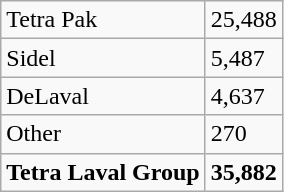<table class="wikitable">
<tr>
<td>Tetra Pak</td>
<td>25,488</td>
</tr>
<tr>
<td>Sidel</td>
<td>5,487</td>
</tr>
<tr>
<td>DeLaval</td>
<td>4,637</td>
</tr>
<tr>
<td>Other</td>
<td>270</td>
</tr>
<tr>
<td><strong>Tetra Laval Group</strong></td>
<td><strong>35,882</strong></td>
</tr>
</table>
